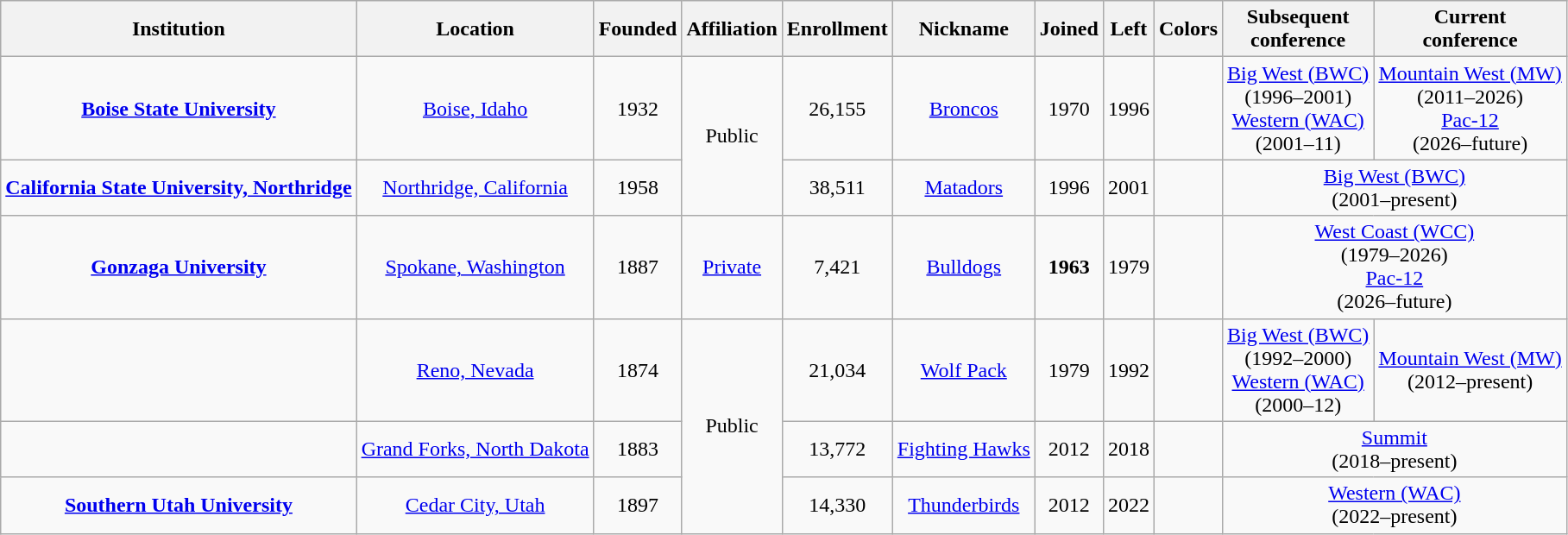<table class="wikitable sortable" style="text-align:center">
<tr>
<th>Institution</th>
<th>Location</th>
<th>Founded</th>
<th>Affiliation</th>
<th>Enrollment</th>
<th>Nickname</th>
<th>Joined</th>
<th>Left</th>
<th class=unsortable>Colors</th>
<th>Subsequent<br>conference</th>
<th>Current<br>conference</th>
</tr>
<tr>
<td><strong><a href='#'>Boise State University</a></strong></td>
<td><a href='#'>Boise, Idaho</a></td>
<td>1932</td>
<td rowspan="2">Public</td>
<td>26,155</td>
<td><a href='#'>Broncos</a></td>
<td>1970</td>
<td>1996</td>
<td></td>
<td><a href='#'>Big West (BWC)</a><br>(1996–2001)<br><a href='#'>Western (WAC)</a><br>(2001–11)</td>
<td><a href='#'>Mountain West (MW)</a><br>(2011–2026)<br><a href='#'>Pac-12</a><br>(2026–future)</td>
</tr>
<tr>
<td><strong><a href='#'>California State University, Northridge</a></strong></td>
<td><a href='#'>Northridge, California</a></td>
<td>1958</td>
<td>38,511</td>
<td><a href='#'>Matadors</a></td>
<td>1996</td>
<td>2001</td>
<td></td>
<td colspan="2"><a href='#'>Big West (BWC)</a><br>(2001–present)</td>
</tr>
<tr>
<td><strong><a href='#'>Gonzaga University</a></strong></td>
<td><a href='#'>Spokane, Washington</a></td>
<td>1887</td>
<td><a href='#'>Private</a><br></td>
<td>7,421</td>
<td><a href='#'>Bulldogs</a></td>
<td><strong>1963</strong></td>
<td>1979</td>
<td></td>
<td colspan="2"><a href='#'>West Coast (WCC)</a><br>(1979–2026)<br><a href='#'>Pac-12</a><br>(2026–future)</td>
</tr>
<tr>
<td></td>
<td><a href='#'>Reno, Nevada</a></td>
<td>1874</td>
<td rowspan="3">Public</td>
<td>21,034</td>
<td><a href='#'>Wolf Pack</a></td>
<td>1979</td>
<td>1992</td>
<td></td>
<td><a href='#'>Big West (BWC)</a><br>(1992–2000)<br><a href='#'>Western (WAC)</a><br>(2000–12)</td>
<td><a href='#'>Mountain West (MW)</a><br>(2012–present)</td>
</tr>
<tr>
<td></td>
<td><a href='#'>Grand Forks, North Dakota</a></td>
<td>1883</td>
<td>13,772</td>
<td><a href='#'>Fighting Hawks</a></td>
<td>2012</td>
<td>2018</td>
<td></td>
<td colspan="2"><a href='#'>Summit</a><br>(2018–present)</td>
</tr>
<tr>
<td><strong><a href='#'>Southern Utah University</a></strong></td>
<td><a href='#'>Cedar City, Utah</a></td>
<td>1897</td>
<td>14,330</td>
<td><a href='#'>Thunderbirds</a></td>
<td>2012</td>
<td>2022</td>
<td></td>
<td colspan="2"><a href='#'>Western (WAC)</a><br>(2022–present)</td>
</tr>
</table>
